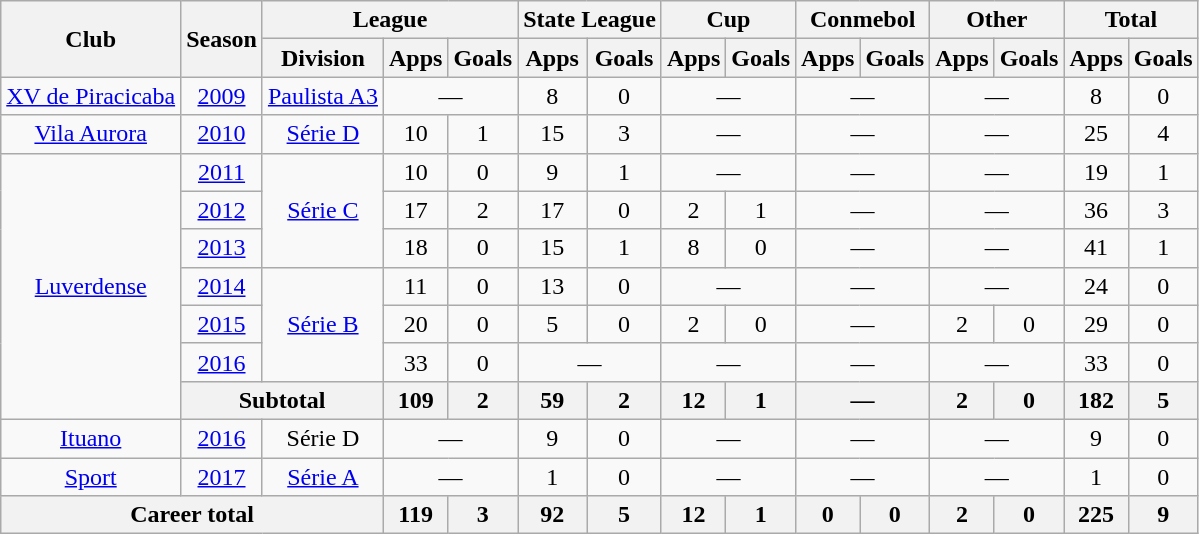<table class="wikitable" style="text-align: center;">
<tr>
<th rowspan="2">Club</th>
<th rowspan="2">Season</th>
<th colspan="3">League</th>
<th colspan="2">State League</th>
<th colspan="2">Cup</th>
<th colspan="2">Conmebol</th>
<th colspan="2">Other</th>
<th colspan="2">Total</th>
</tr>
<tr>
<th>Division</th>
<th>Apps</th>
<th>Goals</th>
<th>Apps</th>
<th>Goals</th>
<th>Apps</th>
<th>Goals</th>
<th>Apps</th>
<th>Goals</th>
<th>Apps</th>
<th>Goals</th>
<th>Apps</th>
<th>Goals</th>
</tr>
<tr>
<td valign="center"><a href='#'>XV de Piracicaba</a></td>
<td><a href='#'>2009</a></td>
<td><a href='#'>Paulista A3</a></td>
<td colspan="2">—</td>
<td>8</td>
<td>0</td>
<td colspan="2">—</td>
<td colspan="2">—</td>
<td colspan="2">—</td>
<td>8</td>
<td>0</td>
</tr>
<tr>
<td valign="center"><a href='#'>Vila Aurora</a></td>
<td><a href='#'>2010</a></td>
<td><a href='#'>Série D</a></td>
<td>10</td>
<td>1</td>
<td>15</td>
<td>3</td>
<td colspan="2">—</td>
<td colspan="2">—</td>
<td colspan="2">—</td>
<td>25</td>
<td>4</td>
</tr>
<tr>
<td rowspan="7" valign="center"><a href='#'>Luverdense</a></td>
<td><a href='#'>2011</a></td>
<td rowspan=3><a href='#'>Série C</a></td>
<td>10</td>
<td>0</td>
<td>9</td>
<td>1</td>
<td colspan="2">—</td>
<td colspan="2">—</td>
<td colspan="2">—</td>
<td>19</td>
<td>1</td>
</tr>
<tr>
<td><a href='#'>2012</a></td>
<td>17</td>
<td>2</td>
<td>17</td>
<td>0</td>
<td>2</td>
<td>1</td>
<td colspan="2">—</td>
<td colspan="2">—</td>
<td>36</td>
<td>3</td>
</tr>
<tr>
<td><a href='#'>2013</a></td>
<td>18</td>
<td>0</td>
<td>15</td>
<td>1</td>
<td>8</td>
<td>0</td>
<td colspan="2">—</td>
<td colspan="2">—</td>
<td>41</td>
<td>1</td>
</tr>
<tr>
<td><a href='#'>2014</a></td>
<td rowspan=3><a href='#'>Série B</a></td>
<td>11</td>
<td>0</td>
<td>13</td>
<td>0</td>
<td colspan="2">—</td>
<td colspan="2">—</td>
<td colspan="2">—</td>
<td>24</td>
<td>0</td>
</tr>
<tr>
<td><a href='#'>2015</a></td>
<td>20</td>
<td>0</td>
<td>5</td>
<td>0</td>
<td>2</td>
<td>0</td>
<td colspan="2">—</td>
<td>2</td>
<td>0</td>
<td>29</td>
<td>0</td>
</tr>
<tr>
<td><a href='#'>2016</a></td>
<td>33</td>
<td>0</td>
<td colspan="2">—</td>
<td colspan="2">—</td>
<td colspan="2">—</td>
<td colspan="2">—</td>
<td>33</td>
<td>0</td>
</tr>
<tr>
<th colspan="2">Subtotal</th>
<th>109</th>
<th>2</th>
<th>59</th>
<th>2</th>
<th>12</th>
<th>1</th>
<th colspan="2">—</th>
<th>2</th>
<th>0</th>
<th>182</th>
<th>5</th>
</tr>
<tr>
<td valign="center"><a href='#'>Ituano</a></td>
<td><a href='#'>2016</a></td>
<td>Série D</td>
<td colspan="2">—</td>
<td>9</td>
<td>0</td>
<td colspan="2">—</td>
<td colspan="2">—</td>
<td colspan="2">—</td>
<td>9</td>
<td>0</td>
</tr>
<tr>
<td valign="center"><a href='#'>Sport</a></td>
<td><a href='#'>2017</a></td>
<td><a href='#'>Série A</a></td>
<td colspan="2">—</td>
<td>1</td>
<td>0</td>
<td colspan="2">—</td>
<td colspan="2">—</td>
<td colspan="2">—</td>
<td>1</td>
<td>0</td>
</tr>
<tr>
<th colspan="3"><strong>Career total</strong></th>
<th>119</th>
<th>3</th>
<th>92</th>
<th>5</th>
<th>12</th>
<th>1</th>
<th>0</th>
<th>0</th>
<th>2</th>
<th>0</th>
<th>225</th>
<th>9</th>
</tr>
</table>
